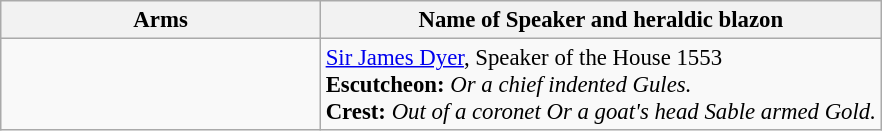<table class=wikitable style=font-size:95%>
<tr style="vertical-align:top; text-align:center;">
<th style="width:206px;">Arms</th>
<th>Name of Speaker and heraldic blazon</th>
</tr>
<tr valign=top>
<td align=center></td>
<td><a href='#'>Sir James Dyer</a>, Speaker of the House 1553<br><strong>Escutcheon:</strong> <em>Or a chief indented Gules.</em><br>
<strong>Crest:</strong> <em>Out of a coronet Or a goat's head Sable armed Gold.</em></td>
</tr>
</table>
